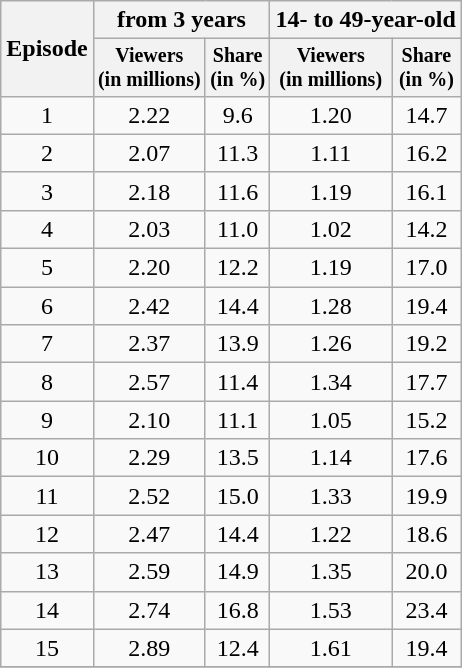<table class="wikitable" style="text-align:center">
<tr>
<th align="center" rowspan=2>Episode</th>
<th align="center" colspan=2>from 3 years</th>
<th align="center" colspan=2>14- to 49-year-old</th>
</tr>
<tr>
<th style="font-size:smaller">Viewers<br>(in millions)</th>
<th style="font-size:smaller">Share<br>(in %)</th>
<th style="font-size:smaller">Viewers<br>(in millions)</th>
<th style="font-size:smaller">Share<br>(in %)</th>
</tr>
<tr>
<td>1</td>
<td>2.22</td>
<td>9.6</td>
<td>1.20</td>
<td>14.7</td>
</tr>
<tr>
<td>2</td>
<td>2.07</td>
<td>11.3</td>
<td>1.11</td>
<td>16.2</td>
</tr>
<tr>
<td>3</td>
<td>2.18</td>
<td>11.6</td>
<td>1.19</td>
<td>16.1</td>
</tr>
<tr>
<td>4</td>
<td>2.03</td>
<td>11.0</td>
<td>1.02</td>
<td>14.2</td>
</tr>
<tr>
<td>5</td>
<td>2.20</td>
<td>12.2</td>
<td>1.19</td>
<td>17.0</td>
</tr>
<tr>
<td>6</td>
<td>2.42</td>
<td>14.4</td>
<td>1.28</td>
<td>19.4</td>
</tr>
<tr>
<td>7</td>
<td>2.37</td>
<td>13.9</td>
<td>1.26</td>
<td>19.2</td>
</tr>
<tr>
<td>8</td>
<td>2.57</td>
<td>11.4</td>
<td>1.34</td>
<td>17.7</td>
</tr>
<tr>
<td>9</td>
<td>2.10</td>
<td>11.1</td>
<td>1.05</td>
<td>15.2</td>
</tr>
<tr>
<td>10</td>
<td>2.29</td>
<td>13.5</td>
<td>1.14</td>
<td>17.6</td>
</tr>
<tr>
<td>11</td>
<td>2.52</td>
<td>15.0</td>
<td>1.33</td>
<td>19.9</td>
</tr>
<tr>
<td>12</td>
<td>2.47</td>
<td>14.4</td>
<td>1.22</td>
<td>18.6</td>
</tr>
<tr>
<td>13</td>
<td>2.59</td>
<td>14.9</td>
<td>1.35</td>
<td>20.0</td>
</tr>
<tr>
<td>14</td>
<td>2.74</td>
<td>16.8</td>
<td>1.53</td>
<td>23.4</td>
</tr>
<tr>
<td>15</td>
<td>2.89</td>
<td>12.4</td>
<td>1.61</td>
<td>19.4</td>
</tr>
<tr>
</tr>
</table>
